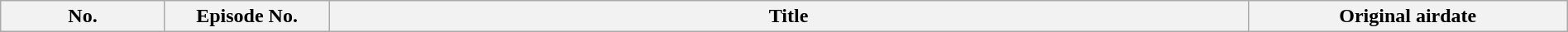<table class="wikitable plainrowheaders" style="width:100%; margin:auto;">
<tr>
<th width="125">No.</th>
<th width="125">Episode No.</th>
<th>Title</th>
<th width="250">Original airdate<br>




</th>
</tr>
</table>
